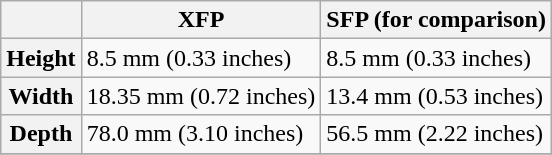<table class="wikitable">
<tr>
<th></th>
<th>XFP</th>
<th>SFP (for comparison)</th>
</tr>
<tr>
<th>Height</th>
<td>8.5 mm (0.33 inches)</td>
<td>8.5 mm (0.33 inches)</td>
</tr>
<tr>
<th>Width</th>
<td>18.35 mm (0.72 inches)</td>
<td>13.4 mm (0.53 inches)</td>
</tr>
<tr>
<th>Depth</th>
<td>78.0 mm (3.10 inches)</td>
<td>56.5 mm (2.22 inches)</td>
</tr>
<tr>
</tr>
</table>
